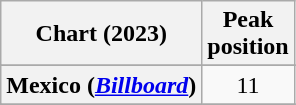<table class="wikitable sortable plainrowheaders" style="text-align:center">
<tr>
<th scope="col">Chart (2023)</th>
<th scope="col">Peak<br>position</th>
</tr>
<tr>
</tr>
<tr>
<th scope="row">Mexico (<em><a href='#'>Billboard</a></em>)</th>
<td>11</td>
</tr>
<tr>
</tr>
<tr>
</tr>
<tr>
</tr>
<tr>
</tr>
</table>
